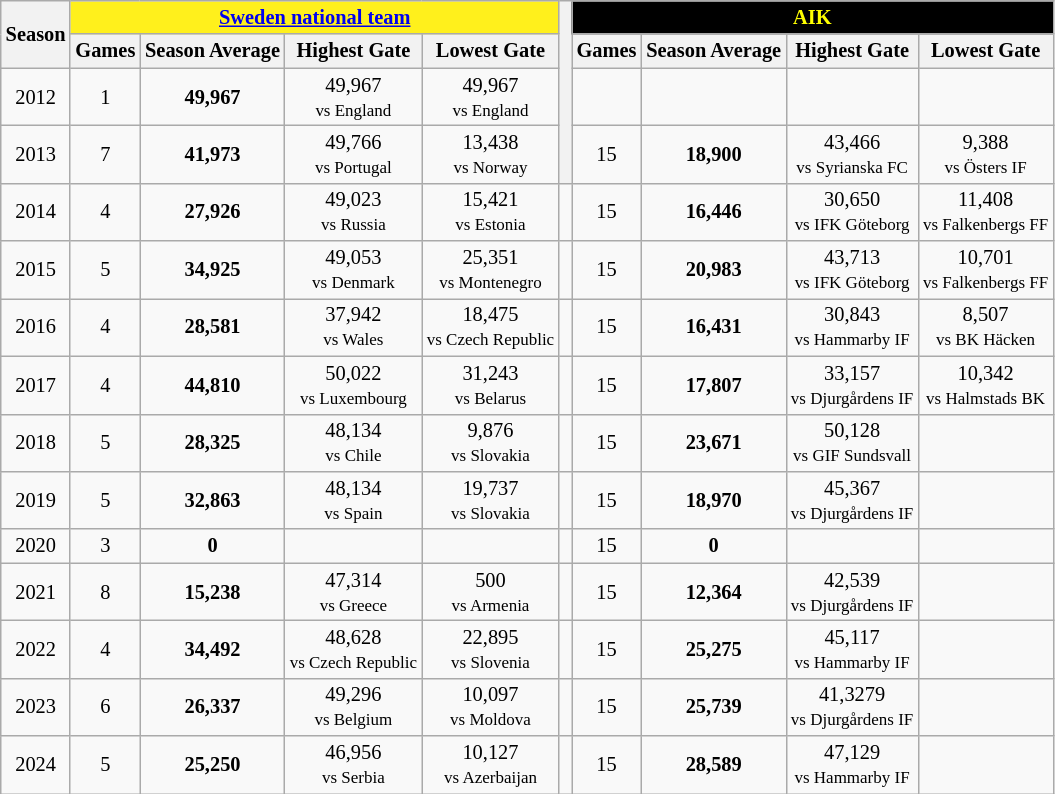<table class="wikitable" style="text-align: center; font-size: 85%;">
<tr>
<th rowspan=2>Season</th>
<th colspan=4 style="color:#005B99;background:#FFF01C"><strong><a href='#'>Sweden national team</a></strong></th>
<th rowspan="4" style="width:2px;;"></th>
<th colspan="4" style="color:yellow; background:#000;"><strong>AIK</strong></th>
</tr>
<tr>
<th>Games</th>
<th>Season Average</th>
<th>Highest Gate</th>
<th>Lowest Gate</th>
<th>Games</th>
<th>Season Average</th>
<th>Highest Gate</th>
<th>Lowest Gate</th>
</tr>
<tr>
<td>2012</td>
<td>1</td>
<td><strong>49,967</strong></td>
<td>49,967<br><small>vs England</small></td>
<td>49,967<br><small>vs England</small></td>
<td></td>
<td></td>
<td></td>
<td></td>
</tr>
<tr>
<td>2013</td>
<td>7</td>
<td><strong>41,973</strong></td>
<td>49,766<br><small>vs Portugal</small></td>
<td>13,438<br><small>vs Norway</small></td>
<td>15</td>
<td><strong>18,900</strong></td>
<td>43,466<br><small>vs Syrianska FC</small></td>
<td>9,388<br><small>vs Östers IF</small></td>
</tr>
<tr>
<td>2014</td>
<td>4</td>
<td><strong>27,926</strong></td>
<td>49,023<br><small>vs Russia</small></td>
<td>15,421<br><small>vs Estonia</small></td>
<td></td>
<td>15</td>
<td><strong>16,446</strong></td>
<td>30,650<br><small>vs IFK Göteborg</small></td>
<td>11,408<br><small>vs Falkenbergs FF</small></td>
</tr>
<tr>
<td>2015</td>
<td>5</td>
<td><strong>34,925</strong></td>
<td>49,053<br><small> vs Denmark</small></td>
<td>25,351<br><small> vs Montenegro</small></td>
<td></td>
<td>15</td>
<td><strong>20,983</strong></td>
<td>43,713<br><small>vs IFK Göteborg</small></td>
<td>10,701<br><small>vs Falkenbergs FF</small></td>
</tr>
<tr>
<td>2016</td>
<td>4</td>
<td><strong>28,581</strong></td>
<td>37,942<br><small> vs Wales</small></td>
<td>18,475<br><small> vs Czech Republic</small></td>
<td></td>
<td>15</td>
<td><strong>16,431</strong></td>
<td>30,843<br><small>vs Hammarby IF</small></td>
<td>8,507<br><small>vs BK Häcken</small></td>
</tr>
<tr>
<td>2017</td>
<td>4</td>
<td><strong>44,810</strong></td>
<td>50,022<br><small> vs Luxembourg</small></td>
<td>31,243<br><small> vs Belarus</small></td>
<td></td>
<td>15</td>
<td><strong>17,807</strong></td>
<td>33,157<br><small>vs Djurgårdens IF</small></td>
<td>10,342<br><small>vs Halmstads BK</small></td>
</tr>
<tr>
<td>2018</td>
<td>5</td>
<td><strong>28,325</strong></td>
<td>48,134<br><small> vs Chile</small></td>
<td>9,876<br><small> vs Slovakia</small></td>
<td></td>
<td>15</td>
<td><strong>23,671</strong></td>
<td>50,128<br><small>vs GIF Sundsvall</small></td>
<td></td>
</tr>
<tr>
<td>2019</td>
<td>5</td>
<td><strong>32,863</strong></td>
<td>48,134<br><small> vs Spain</small></td>
<td>19,737<br><small> vs Slovakia</small></td>
<td></td>
<td>15</td>
<td><strong>18,970</strong></td>
<td>45,367<br><small>vs Djurgårdens IF</small></td>
<td></td>
</tr>
<tr>
<td>2020</td>
<td>3</td>
<td><strong>0</strong></td>
<td></td>
<td></td>
<td></td>
<td>15</td>
<td><strong>0</strong></td>
<td></td>
<td></td>
</tr>
<tr>
<td>2021</td>
<td>8</td>
<td><strong>15,238</strong></td>
<td>47,314<br><small> vs Greece</small></td>
<td>500<br><small> vs Armenia</small></td>
<td></td>
<td>15</td>
<td><strong>12,364</strong></td>
<td>42,539<br><small>vs Djurgårdens IF</small></td>
<td></td>
</tr>
<tr>
<td>2022</td>
<td>4</td>
<td><strong>34,492</strong></td>
<td>48,628<br><small> vs Czech Republic</small></td>
<td>22,895<br><small> vs Slovenia</small></td>
<td></td>
<td>15</td>
<td><strong>25,275</strong></td>
<td>45,117<br><small>vs Hammarby IF</small></td>
<td></td>
</tr>
<tr>
<td>2023</td>
<td>6</td>
<td><strong>26,337</strong></td>
<td>49,296<br><small> vs Belgium</small></td>
<td>10,097<br><small> vs Moldova</small></td>
<td></td>
<td>15</td>
<td><strong>25,739</strong></td>
<td>41,3279<br><small>vs Djurgårdens IF</small></td>
<td></td>
</tr>
<tr>
<td>2024</td>
<td>5</td>
<td><strong>25,250</strong></td>
<td>46,956<br><small> vs Serbia</small></td>
<td>10,127<br><small> vs Azerbaijan</small></td>
<td></td>
<td>15</td>
<td><strong>28,589</strong></td>
<td>47,129<br><small>vs Hammarby IF</small></td>
<td></td>
</tr>
</table>
